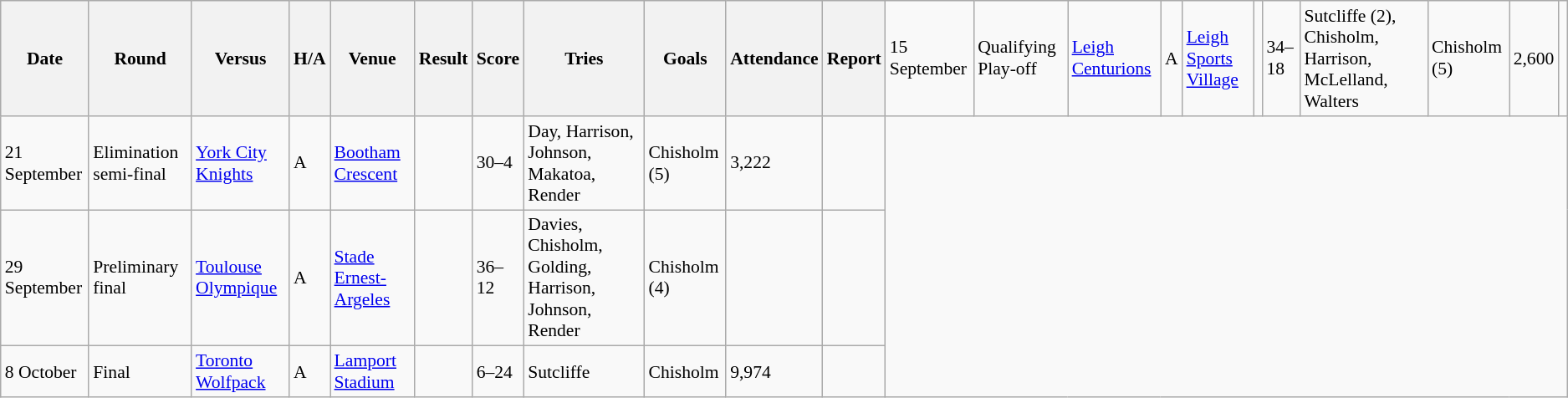<table class="wikitable defaultleft col2center col4center col7center col10right" style="font-size:90%;">
<tr>
<th>Date</th>
<th>Round</th>
<th>Versus</th>
<th>H/A</th>
<th>Venue</th>
<th>Result</th>
<th>Score</th>
<th>Tries</th>
<th>Goals</th>
<th>Attendance</th>
<th>Report</th>
<td>15 September</td>
<td>Qualifying Play-off</td>
<td> <a href='#'>Leigh Centurions</a></td>
<td>A</td>
<td><a href='#'>Leigh Sports Village</a></td>
<td></td>
<td>34–18</td>
<td>Sutcliffe (2), Chisholm, Harrison, McLelland, Walters</td>
<td>Chisholm (5)</td>
<td>2,600</td>
<td></td>
</tr>
<tr>
<td>21 September</td>
<td>Elimination semi-final</td>
<td> <a href='#'>York City Knights</a></td>
<td>A</td>
<td><a href='#'>Bootham Crescent</a></td>
<td></td>
<td>30–4</td>
<td>Day, Harrison, Johnson, Makatoa, Render</td>
<td>Chisholm (5)</td>
<td>3,222</td>
<td></td>
</tr>
<tr>
<td>29 September</td>
<td>Preliminary final</td>
<td> <a href='#'>Toulouse Olympique</a></td>
<td>A</td>
<td><a href='#'>Stade Ernest-Argeles</a></td>
<td></td>
<td>36–12</td>
<td>Davies, Chisholm, Golding, Harrison, Johnson, Render</td>
<td>Chisholm (4)</td>
<td></td>
<td></td>
</tr>
<tr>
<td>8 October</td>
<td>Final</td>
<td> <a href='#'>Toronto Wolfpack</a></td>
<td>A</td>
<td><a href='#'>Lamport Stadium</a></td>
<td></td>
<td>6–24</td>
<td>Sutcliffe</td>
<td>Chisholm</td>
<td>9,974</td>
<td></td>
</tr>
</table>
